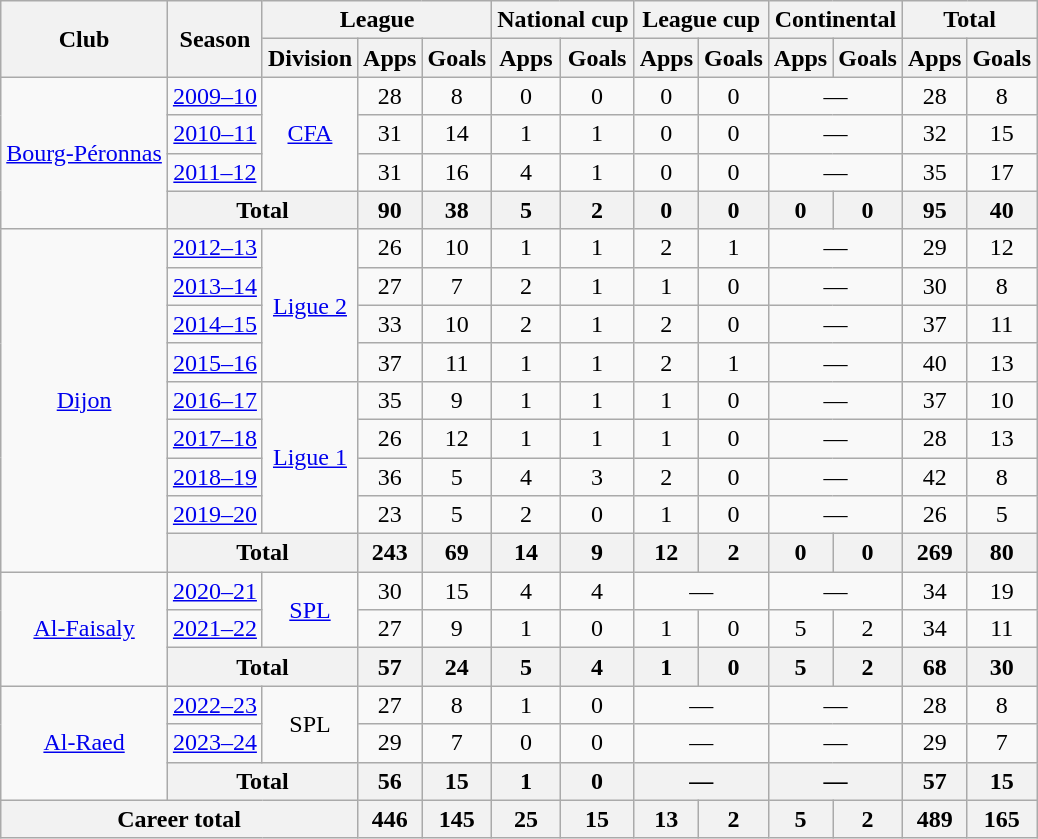<table class="wikitable" style="text-align: center">
<tr>
<th rowspan="2">Club</th>
<th rowspan="2">Season</th>
<th colspan="3">League</th>
<th colspan="2">National cup</th>
<th colspan="2">League cup</th>
<th colspan="2">Continental</th>
<th colspan="2">Total</th>
</tr>
<tr>
<th>Division</th>
<th>Apps</th>
<th>Goals</th>
<th>Apps</th>
<th>Goals</th>
<th>Apps</th>
<th>Goals</th>
<th>Apps</th>
<th>Goals</th>
<th>Apps</th>
<th>Goals</th>
</tr>
<tr>
<td rowspan="4"><a href='#'>Bourg-Péronnas</a></td>
<td><a href='#'>2009–10</a></td>
<td rowspan="3"><a href='#'>CFA</a></td>
<td>28</td>
<td>8</td>
<td>0</td>
<td>0</td>
<td>0</td>
<td>0</td>
<td colspan="2">—</td>
<td>28</td>
<td>8</td>
</tr>
<tr>
<td><a href='#'>2010–11</a></td>
<td>31</td>
<td>14</td>
<td>1</td>
<td>1</td>
<td>0</td>
<td>0</td>
<td colspan="2">—</td>
<td>32</td>
<td>15</td>
</tr>
<tr>
<td><a href='#'>2011–12</a></td>
<td>31</td>
<td>16</td>
<td>4</td>
<td>1</td>
<td>0</td>
<td>0</td>
<td colspan="2">—</td>
<td>35</td>
<td>17</td>
</tr>
<tr>
<th colspan="2">Total</th>
<th>90</th>
<th>38</th>
<th>5</th>
<th>2</th>
<th>0</th>
<th>0</th>
<th>0</th>
<th>0</th>
<th>95</th>
<th>40</th>
</tr>
<tr>
<td rowspan="9"><a href='#'>Dijon</a></td>
<td><a href='#'>2012–13</a></td>
<td rowspan=4><a href='#'>Ligue 2</a></td>
<td>26</td>
<td>10</td>
<td>1</td>
<td>1</td>
<td>2</td>
<td>1</td>
<td colspan="2">—</td>
<td>29</td>
<td>12</td>
</tr>
<tr>
<td><a href='#'>2013–14</a></td>
<td>27</td>
<td>7</td>
<td>2</td>
<td>1</td>
<td>1</td>
<td>0</td>
<td colspan="2">—</td>
<td>30</td>
<td>8</td>
</tr>
<tr>
<td><a href='#'>2014–15</a></td>
<td>33</td>
<td>10</td>
<td>2</td>
<td>1</td>
<td>2</td>
<td>0</td>
<td colspan="2">—</td>
<td>37</td>
<td>11</td>
</tr>
<tr>
<td><a href='#'>2015–16</a></td>
<td>37</td>
<td>11</td>
<td>1</td>
<td>1</td>
<td>2</td>
<td>1</td>
<td colspan="2">—</td>
<td>40</td>
<td>13</td>
</tr>
<tr>
<td><a href='#'>2016–17</a></td>
<td rowspan="4"><a href='#'>Ligue 1</a></td>
<td>35</td>
<td>9</td>
<td>1</td>
<td>1</td>
<td>1</td>
<td>0</td>
<td colspan="2">—</td>
<td>37</td>
<td>10</td>
</tr>
<tr>
<td><a href='#'>2017–18</a></td>
<td>26</td>
<td>12</td>
<td>1</td>
<td>1</td>
<td>1</td>
<td>0</td>
<td colspan="2">—</td>
<td>28</td>
<td>13</td>
</tr>
<tr>
<td><a href='#'>2018–19</a></td>
<td>36</td>
<td>5</td>
<td>4</td>
<td>3</td>
<td>2</td>
<td>0</td>
<td colspan="2">—</td>
<td>42</td>
<td>8</td>
</tr>
<tr>
<td><a href='#'>2019–20</a></td>
<td>23</td>
<td>5</td>
<td>2</td>
<td>0</td>
<td>1</td>
<td>0</td>
<td colspan="2">—</td>
<td>26</td>
<td>5</td>
</tr>
<tr>
<th colspan="2">Total</th>
<th>243</th>
<th>69</th>
<th>14</th>
<th>9</th>
<th>12</th>
<th>2</th>
<th>0</th>
<th>0</th>
<th>269</th>
<th>80</th>
</tr>
<tr>
<td rowspan="3"><a href='#'>Al-Faisaly</a></td>
<td><a href='#'>2020–21</a></td>
<td rowspan="2"><a href='#'>SPL</a></td>
<td>30</td>
<td>15</td>
<td>4</td>
<td>4</td>
<td colspan="2">—</td>
<td colspan="2">—</td>
<td>34</td>
<td>19</td>
</tr>
<tr>
<td><a href='#'>2021–22</a></td>
<td>27</td>
<td>9</td>
<td>1</td>
<td>0</td>
<td>1</td>
<td>0</td>
<td>5</td>
<td>2</td>
<td>34</td>
<td>11</td>
</tr>
<tr>
<th colspan="2">Total</th>
<th>57</th>
<th>24</th>
<th>5</th>
<th>4</th>
<th>1</th>
<th>0</th>
<th>5</th>
<th>2</th>
<th>68</th>
<th>30</th>
</tr>
<tr>
<td rowspan="3"><a href='#'>Al-Raed</a></td>
<td><a href='#'>2022–23</a></td>
<td rowspan="2">SPL</td>
<td>27</td>
<td>8</td>
<td>1</td>
<td>0</td>
<td colspan="2">—</td>
<td colspan="2">—</td>
<td>28</td>
<td>8</td>
</tr>
<tr>
<td><a href='#'>2023–24</a></td>
<td>29</td>
<td>7</td>
<td>0</td>
<td>0</td>
<td colspan="2">—</td>
<td colspan="2">—</td>
<td>29</td>
<td>7</td>
</tr>
<tr>
<th colspan="2">Total</th>
<th>56</th>
<th>15</th>
<th>1</th>
<th>0</th>
<th colspan="2">—</th>
<th colspan="2">—</th>
<th>57</th>
<th>15</th>
</tr>
<tr>
<th colspan="3">Career total</th>
<th>446</th>
<th>145</th>
<th>25</th>
<th>15</th>
<th>13</th>
<th>2</th>
<th>5</th>
<th>2</th>
<th>489</th>
<th>165</th>
</tr>
</table>
